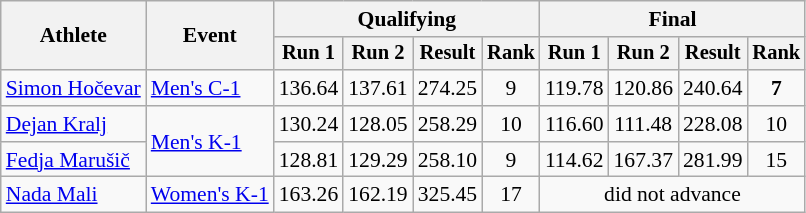<table class=wikitable style="font-size:90%">
<tr>
<th rowspan="2">Athlete</th>
<th rowspan="2">Event</th>
<th colspan="4">Qualifying</th>
<th colspan="4">Final</th>
</tr>
<tr style="font-size:95%">
<th>Run 1</th>
<th>Run 2</th>
<th>Result</th>
<th>Rank</th>
<th>Run 1</th>
<th>Run 2</th>
<th>Result</th>
<th>Rank</th>
</tr>
<tr align=center>
<td align=left><a href='#'>Simon Hočevar</a></td>
<td align=left><a href='#'>Men's C-1</a></td>
<td>136.64</td>
<td>137.61</td>
<td>274.25</td>
<td>9</td>
<td>119.78</td>
<td>120.86</td>
<td>240.64</td>
<td><strong>7</strong></td>
</tr>
<tr align=center>
<td align=left><a href='#'>Dejan Kralj</a></td>
<td align=left rowspan=2><a href='#'>Men's K-1</a></td>
<td>130.24</td>
<td>128.05</td>
<td>258.29</td>
<td>10</td>
<td>116.60</td>
<td>111.48</td>
<td>228.08</td>
<td>10</td>
</tr>
<tr align=center>
<td align=left><a href='#'>Fedja Marušič</a></td>
<td>128.81</td>
<td>129.29</td>
<td>258.10</td>
<td>9</td>
<td>114.62</td>
<td>167.37</td>
<td>281.99</td>
<td>15</td>
</tr>
<tr align=center>
<td align=left><a href='#'>Nada Mali</a></td>
<td align=left><a href='#'>Women's K-1</a></td>
<td>163.26</td>
<td>162.19</td>
<td>325.45</td>
<td>17</td>
<td colspan=4>did not advance</td>
</tr>
</table>
